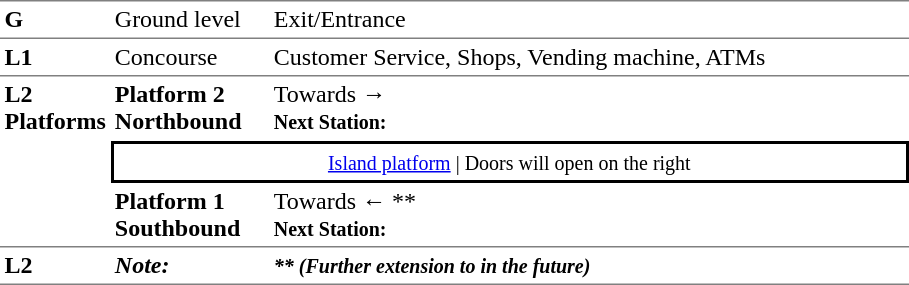<table table border=0 cellspacing=0 cellpadding=3>
<tr>
<td style="border-top:solid 1px gray;border-bottom:solid 1px gray;" width=50 valign=top><strong>G</strong></td>
<td style="border-top:solid 1px gray;border-bottom:solid 1px gray;" width=85 valign=top>Ground level</td>
<td style="border-top:solid 1px gray;border-bottom:solid 1px gray;" width=400 valign=top>Exit/Entrance</td>
</tr>
<tr>
<td style="border-bottom:solid 1px gray;"><strong>L1</strong></td>
<td style="border-bottom:solid 1px gray;">Concourse</td>
<td style="border-bottom:solid 1px gray;">Customer Service, Shops, Vending machine, ATMs</td>
</tr>
<tr>
<td style="border-bottom:solid 1px gray;" width=50 rowspan=3 valign=top><strong>L2<br>Platforms</strong></td>
<td style="border-bottom:solid 1px white;" width=85><span><strong>Platform 2</strong><br><strong>Northbound</strong></span></td>
<td style="border-bottom:solid 1px white;" width=400>Towards → <br><small><strong>Next Station:</strong> </small></td>
</tr>
<tr>
<td style="border-top:solid 2px black;border-right:solid 2px black;border-left:solid 2px black;border-bottom:solid 2px black;text-align:center;" colspan=2><small><a href='#'>Island platform</a> | Doors will open on the right </small></td>
</tr>
<tr>
<td style="border-bottom:solid 1px gray;" width=50><span><strong>Platform 1</strong><br><strong>Southbound</strong></span></td>
<td style="border-bottom:solid 1px gray;" width="400">Towards ←  **<br><small><strong>Next Station:</strong> </small></td>
</tr>
<tr>
<td style="border-bottom:solid 1px gray;" width="50" valign="top"><strong>L2</strong></td>
<td style="border-bottom:solid 1px gray;" width="100" valign="top"><strong><em>Note:</em></strong></td>
<td style="border-bottom:solid 1px gray;" width="420" valign="top"><strong><em><small>** (Further extension to  in the future)</small></em></strong></td>
</tr>
<tr>
</tr>
</table>
